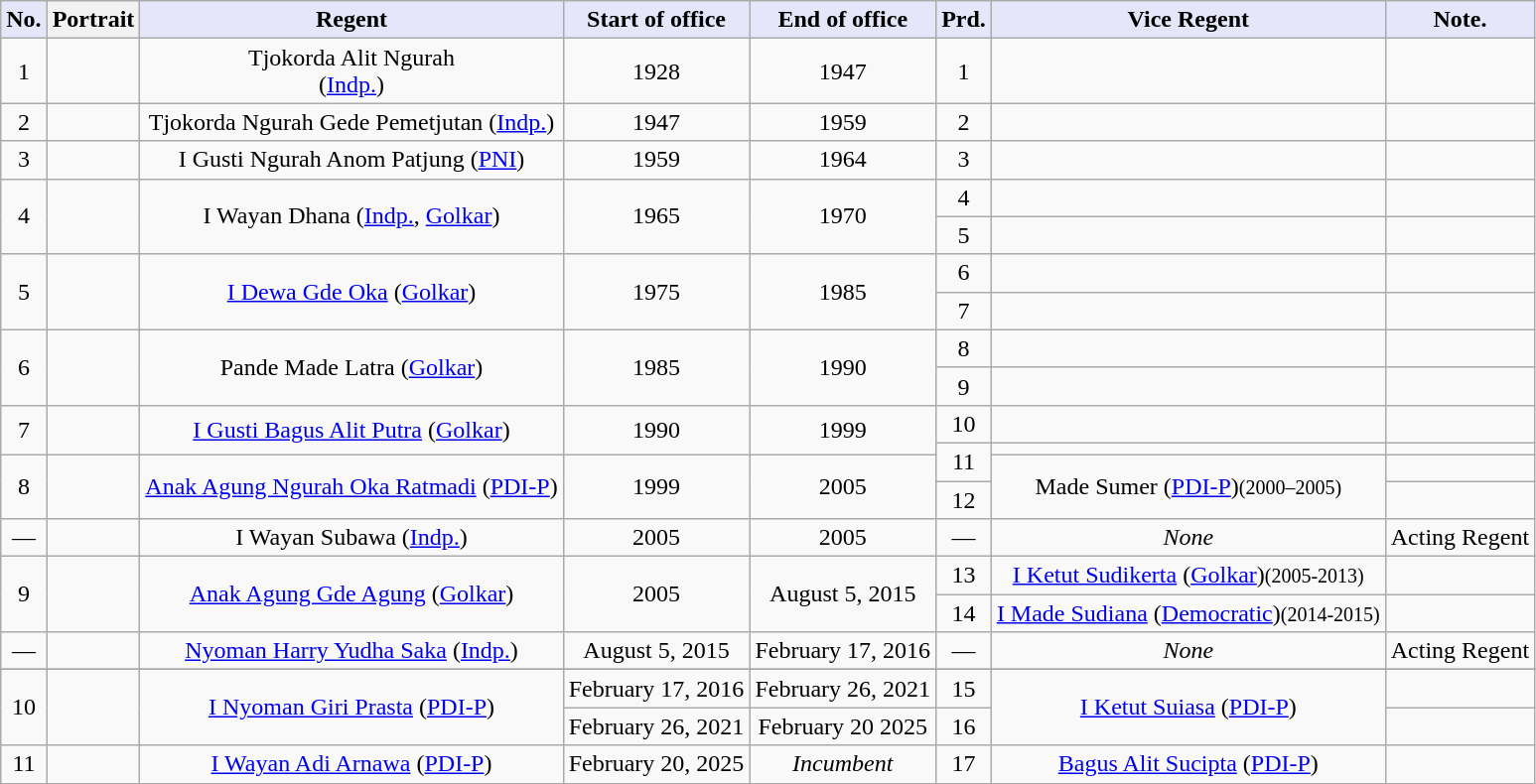<table class="wikitable" style="text-align:center;">
<tr>
<th style="background: lavender;">No.</th>
<th>Portrait</th>
<th colspan="2" style="background: lavender;">Regent</th>
<th style="background: lavender;">Start of office</th>
<th style="background: lavender;">End of office</th>
<th style="background: lavender;">Prd.</th>
<th style="background: lavender;">Vice Regent</th>
<th style="background: lavender;">Note.</th>
</tr>
<tr>
<td>1</td>
<td colspan="2"></td>
<td>Tjokorda Alit Ngurah<br>(<a href='#'>Indp.</a>)</td>
<td>1928</td>
<td>1947</td>
<td>1</td>
<td></td>
<td></td>
</tr>
<tr>
<td>2</td>
<td colspan="2"></td>
<td>Tjokorda Ngurah Gede Pemetjutan (<a href='#'>Indp.</a>)</td>
<td>1947</td>
<td>1959</td>
<td>2</td>
<td></td>
<td></td>
</tr>
<tr>
<td>3</td>
<td colspan="2"></td>
<td>I Gusti Ngurah Anom Patjung (<a href='#'>PNI</a>)</td>
<td>1959</td>
<td>1964</td>
<td>3</td>
<td></td>
<td></td>
</tr>
<tr>
<td rowspan=2>4</td>
<td colspan="2" rowspan="2"></td>
<td rowspan=2>I Wayan Dhana (<a href='#'>Indp.</a>, <a href='#'>Golkar</a>)</td>
<td rowspan=2>1965</td>
<td rowspan=2>1970</td>
<td>4</td>
<td></td>
<td></td>
</tr>
<tr>
<td>5</td>
<td></td>
<td></td>
</tr>
<tr>
<td rowspan=2>5</td>
<td colspan="2" rowspan="2"></td>
<td rowspan=2><a href='#'>I Dewa Gde Oka</a> (<a href='#'>Golkar</a>)</td>
<td rowspan=2>1975</td>
<td rowspan=2>1985</td>
<td>6</td>
<td></td>
<td></td>
</tr>
<tr>
<td>7</td>
<td></td>
<td></td>
</tr>
<tr>
<td rowspan=2>6</td>
<td colspan="2" rowspan="2"></td>
<td rowspan=2>Pande Made Latra (<a href='#'>Golkar</a>)</td>
<td rowspan=2>1985</td>
<td rowspan=2>1990</td>
<td>8</td>
<td></td>
<td></td>
</tr>
<tr>
<td>9</td>
<td></td>
<td></td>
</tr>
<tr>
<td rowspan=2>7</td>
<td colspan="2" rowspan="2"></td>
<td rowspan=2><a href='#'>I Gusti Bagus Alit Putra</a> (<a href='#'>Golkar</a>)</td>
<td rowspan=2>1990</td>
<td rowspan=2>1999</td>
<td>10</td>
<td></td>
<td></td>
</tr>
<tr>
<td rowspan=2>11</td>
<td></td>
<td></td>
</tr>
<tr>
<td rowspan=2>8</td>
<td colspan="2" rowspan="2"></td>
<td rowspan=2><a href='#'>Anak Agung Ngurah Oka Ratmadi</a> (<a href='#'>PDI-P</a>)</td>
<td rowspan=2>1999</td>
<td rowspan=2>2005</td>
<td rowspan=2>Made Sumer (<a href='#'>PDI-P</a>)<small>(2000–2005)</small></td>
<td></td>
</tr>
<tr>
<td>12</td>
<td></td>
</tr>
<tr>
<td>—</td>
<td colspan="2"></td>
<td>I Wayan Subawa (<a href='#'>Indp.</a>)</td>
<td>2005</td>
<td>2005</td>
<td>—</td>
<td><em>None</em></td>
<td>Acting Regent</td>
</tr>
<tr>
<td rowspan=2>9</td>
<td colspan="2" rowspan="2"></td>
<td rowspan=2><a href='#'>Anak Agung Gde Agung</a> (<a href='#'>Golkar</a>)</td>
<td rowspan=2>2005</td>
<td rowspan=2>August 5, 2015</td>
<td>13</td>
<td><a href='#'>I Ketut Sudikerta</a> (<a href='#'>Golkar</a>)<small>(2005-2013)</small></td>
<td></td>
</tr>
<tr>
<td>14</td>
<td><a href='#'>I Made Sudiana</a> (<a href='#'>Democratic</a>)<small>(2014-2015)</small></td>
<td><br></td>
</tr>
<tr>
<td>—</td>
<td colspan="2"></td>
<td><a href='#'>Nyoman Harry Yudha Saka</a> (<a href='#'>Indp.</a>)</td>
<td>August 5, 2015</td>
<td>February 17, 2016</td>
<td>—</td>
<td><em>None</em></td>
<td>Acting Regent</td>
</tr>
<tr>
</tr>
<tr>
<td rowspan="2">10</td>
<td colspan="2" rowspan="2"></td>
<td rowspan="2"><a href='#'>I Nyoman Giri Prasta</a> (<a href='#'>PDI-P</a>)</td>
<td>February 17, 2016</td>
<td>February 26, 2021</td>
<td>15</td>
<td rowspan="2"><a href='#'>I Ketut Suiasa</a> (<a href='#'>PDI-P</a>)</td>
<td></td>
</tr>
<tr>
<td>February 26, 2021</td>
<td>February 20 2025</td>
<td>16</td>
<td></td>
</tr>
<tr>
<td>11</td>
<td colspan="2"></td>
<td><a href='#'>I Wayan Adi Arnawa</a> (<a href='#'>PDI-P</a>)</td>
<td>February 20, 2025</td>
<td><em>Incumbent</em></td>
<td>17</td>
<td><a href='#'>Bagus Alit Sucipta</a> (<a href='#'>PDI-P</a>)</td>
<td></td>
</tr>
<tr>
</tr>
</table>
